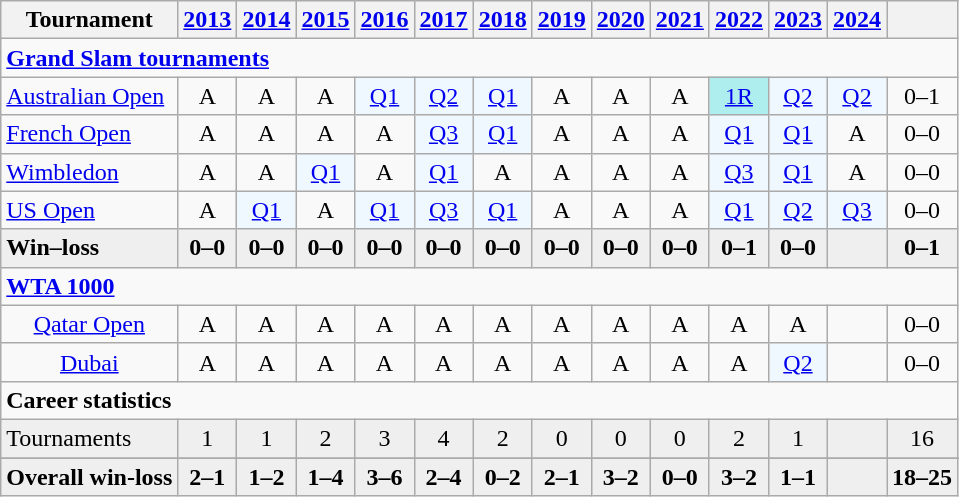<table class="wikitable" style="text-align:center">
<tr>
<th>Tournament</th>
<th><a href='#'>2013</a></th>
<th><a href='#'>2014</a></th>
<th><a href='#'>2015</a></th>
<th><a href='#'>2016</a></th>
<th><a href='#'>2017</a></th>
<th><a href='#'>2018</a></th>
<th><a href='#'>2019</a></th>
<th><a href='#'>2020</a></th>
<th><a href='#'>2021</a></th>
<th><a href='#'>2022</a></th>
<th><a href='#'>2023</a></th>
<th><a href='#'>2024</a></th>
<th></th>
</tr>
<tr>
<td align="left" colspan="14"><strong><a href='#'>Grand Slam tournaments</a></strong></td>
</tr>
<tr>
<td align="left"><a href='#'>Australian Open</a></td>
<td>A</td>
<td>A</td>
<td>A</td>
<td bgcolor="f0f8ff"><a href='#'>Q1</a></td>
<td bgcolor="f0f8ff"><a href='#'>Q2</a></td>
<td bgcolor="f0f8ff"><a href='#'>Q1</a></td>
<td>A</td>
<td>A</td>
<td>A</td>
<td bgcolor="afeeee"><a href='#'>1R</a></td>
<td bgcolor="f0f8ff"><a href='#'>Q2</a></td>
<td bgcolor="f0f8ff"><a href='#'>Q2</a></td>
<td>0–1</td>
</tr>
<tr>
<td align="left"><a href='#'>French Open</a></td>
<td>A</td>
<td>A</td>
<td>A</td>
<td>A</td>
<td bgcolor="f0f8ff"><a href='#'>Q3</a></td>
<td bgcolor="f0f8ff"><a href='#'>Q1</a></td>
<td>A</td>
<td>A</td>
<td>A</td>
<td bgcolor="f0f8ff"><a href='#'>Q1</a></td>
<td bgcolor="f0f8ff"><a href='#'>Q1</a></td>
<td>A</td>
<td>0–0</td>
</tr>
<tr>
<td align="left"><a href='#'>Wimbledon</a></td>
<td>A</td>
<td>A</td>
<td bgcolor="f0f8ff"><a href='#'>Q1</a></td>
<td>A</td>
<td bgcolor="f0f8ff"><a href='#'>Q1</a></td>
<td>A</td>
<td>A</td>
<td>A</td>
<td>A</td>
<td bgcolor=f0f8ff><a href='#'>Q3</a></td>
<td bgcolor=f0f8ff><a href='#'>Q1</a></td>
<td>A</td>
<td>0–0</td>
</tr>
<tr>
<td align="left"><a href='#'>US Open</a></td>
<td>A</td>
<td bgcolor="f0f8ff"><a href='#'>Q1</a></td>
<td>A</td>
<td bgcolor="f0f8ff"><a href='#'>Q1</a></td>
<td bgcolor="f0f8ff"><a href='#'>Q3</a></td>
<td bgcolor="f0f8ff"><a href='#'>Q1</a></td>
<td>A</td>
<td>A</td>
<td>A</td>
<td bgcolor="f0f8ff"><a href='#'>Q1</a></td>
<td bgcolor=f0f8ff><a href='#'>Q2</a></td>
<td bgcolor=f0f8ff><a href='#'>Q3</a></td>
<td>0–0</td>
</tr>
<tr style="background:#efefef;font-weight:bold">
<td align="left">Win–loss</td>
<td>0–0</td>
<td>0–0</td>
<td>0–0</td>
<td>0–0</td>
<td>0–0</td>
<td>0–0</td>
<td>0–0</td>
<td>0–0</td>
<td>0–0</td>
<td>0–1</td>
<td>0–0</td>
<td></td>
<td>0–1</td>
</tr>
<tr>
<td align=left colspan="14"><strong><a href='#'>WTA 1000</a></strong></td>
</tr>
<tr>
<td><a href='#'>Qatar Open</a></td>
<td>A</td>
<td>A</td>
<td>A</td>
<td>A</td>
<td>A</td>
<td>A</td>
<td>A</td>
<td>A</td>
<td>A</td>
<td>A</td>
<td>A</td>
<td></td>
<td>0–0</td>
</tr>
<tr>
<td><a href='#'>Dubai</a></td>
<td>A</td>
<td>A</td>
<td>A</td>
<td>A</td>
<td>A</td>
<td>A</td>
<td>A</td>
<td>A</td>
<td>A</td>
<td>A</td>
<td bgcolor=f0f8ff><a href='#'>Q2</a></td>
<td></td>
<td>0–0</td>
</tr>
<tr>
<td align="left" colspan="14"><strong>Career statistics</strong></td>
</tr>
<tr bgcolor=efefef>
<td align="left">Tournaments</td>
<td>1</td>
<td>1</td>
<td>2</td>
<td>3</td>
<td>4</td>
<td>2</td>
<td>0</td>
<td>0</td>
<td>0</td>
<td>2</td>
<td>1</td>
<td></td>
<td>16</td>
</tr>
<tr>
</tr>
<tr style="background:#efefef;font-weight:bold">
<td align="left">Overall win-loss</td>
<td>2–1</td>
<td>1–2</td>
<td>1–4</td>
<td>3–6</td>
<td>2–4</td>
<td>0–2</td>
<td>2–1</td>
<td>3–2</td>
<td>0–0</td>
<td>3–2</td>
<td>1–1</td>
<td></td>
<td>18–25</td>
</tr>
</table>
